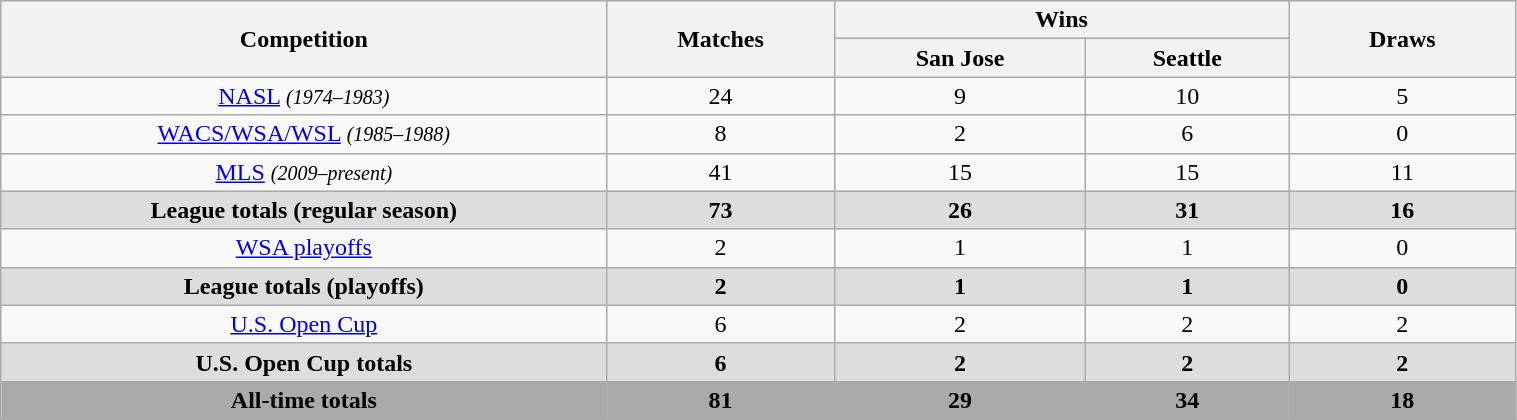<table class="wikitable" style="width:80%;text-align:center;">
<tr>
<th rowspan=2 width=40%>Competition</th>
<th rowspan=2 width=15%>Matches</th>
<th colspan=2 width=30%>Wins</th>
<th rowspan=2 width=15%>Draws</th>
</tr>
<tr>
<th>San Jose</th>
<th>Seattle</th>
</tr>
<tr>
<td><a href='#'>NASL</a> <small><em>(1974–1983)</em></small></td>
<td>24</td>
<td>9</td>
<td>10</td>
<td>5</td>
</tr>
<tr>
<td><a href='#'>WACS/WSA/WSL</a> <small><em>(1985–1988)</em></small></td>
<td>8</td>
<td>2</td>
<td>6</td>
<td>0</td>
</tr>
<tr>
<td><a href='#'>MLS</a> <small><em>(2009–present)</em></small></td>
<td>41</td>
<td>15</td>
<td>15</td>
<td>11</td>
</tr>
<tr>
<td style="text-align:center; background:#ddd;"><strong>League totals (regular season)</strong></td>
<td style="text-align:center; background:#ddd;"><strong>73</strong></td>
<td style="text-align:center; background:#ddd;"><strong>26</strong></td>
<td style="text-align:center; background:#ddd;"><strong>31</strong></td>
<td style="text-align:center; background:#ddd;"><strong>16</strong></td>
</tr>
<tr>
<td><a href='#'>WSA playoffs</a></td>
<td>2</td>
<td>1</td>
<td>1</td>
<td>0</td>
</tr>
<tr>
<td style="text-align:center; background:#ddd;"><strong>League totals (playoffs)</strong></td>
<td style="text-align:center; background:#ddd;"><strong>2</strong></td>
<td style="text-align:center; background:#ddd;"><strong>1</strong></td>
<td style="text-align:center; background:#ddd;"><strong>1</strong></td>
<td style="text-align:center; background:#ddd;"><strong>0</strong></td>
</tr>
<tr>
<td><a href='#'>U.S. Open Cup</a></td>
<td>6</td>
<td>2</td>
<td>2</td>
<td>2</td>
</tr>
<tr>
<td style="text-align:center; background:#ddd;"><strong>U.S. Open Cup totals</strong></td>
<td style="text-align:center; background:#ddd;"><strong>6</strong></td>
<td style="text-align:center; background:#ddd;"><strong>2</strong></td>
<td style="text-align:center; background:#ddd;"><strong>2</strong></td>
<td style="text-align:center; background:#ddd;"><strong>2</strong></td>
</tr>
<tr>
<td style="text-align:center; background:#aaa;"><strong>All-time totals</strong></td>
<td style="text-align:center; background:#aaa;"><strong>81</strong></td>
<td style="text-align:center; background:#aaa;"><strong>29</strong></td>
<td style="text-align:center; background:#aaa;"><strong>34</strong></td>
<td style="text-align:center; background:#aaa;"><strong>18</strong></td>
</tr>
</table>
